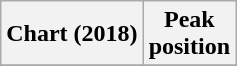<table class="wikitable sortable plainrowheaders" style="text-align:center">
<tr>
<th scope="col">Chart (2018)</th>
<th scope="col">Peak<br>position</th>
</tr>
<tr>
</tr>
</table>
